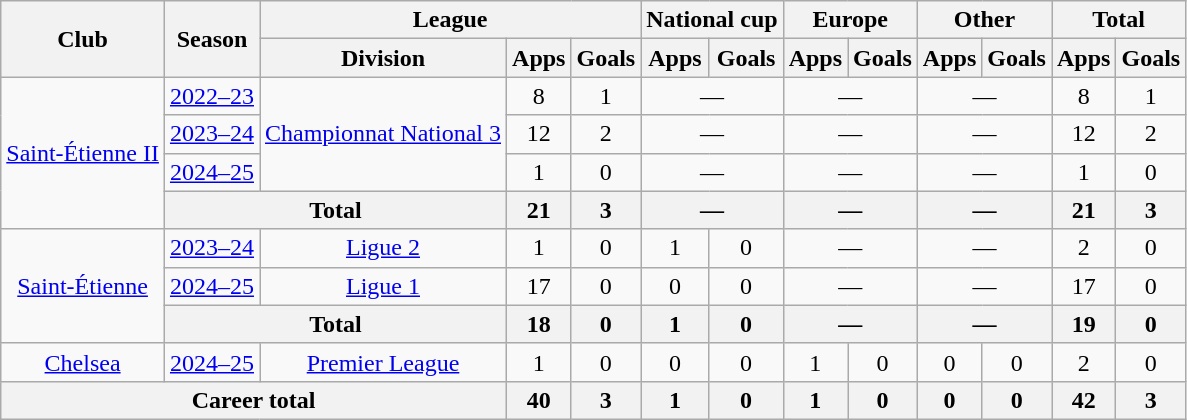<table class=wikitable style=text-align:center>
<tr>
<th rowspan="2">Club</th>
<th rowspan="2">Season</th>
<th colspan="3">League</th>
<th colspan="2">National cup</th>
<th colspan="2">Europe</th>
<th colspan="2">Other</th>
<th colspan="2">Total</th>
</tr>
<tr>
<th>Division</th>
<th>Apps</th>
<th>Goals</th>
<th>Apps</th>
<th>Goals</th>
<th>Apps</th>
<th>Goals</th>
<th>Apps</th>
<th>Goals</th>
<th>Apps</th>
<th>Goals</th>
</tr>
<tr>
<td rowspan="4"><a href='#'>Saint-Étienne II</a></td>
<td><a href='#'>2022–23</a></td>
<td rowspan="3"><a href='#'>Championnat National 3</a></td>
<td>8</td>
<td>1</td>
<td colspan="2">—</td>
<td colspan="2">—</td>
<td colspan="2">—</td>
<td>8</td>
<td>1</td>
</tr>
<tr>
<td><a href='#'>2023–24</a></td>
<td>12</td>
<td>2</td>
<td colspan="2">—</td>
<td colspan="2">—</td>
<td colspan="2">—</td>
<td>12</td>
<td>2</td>
</tr>
<tr>
<td><a href='#'>2024–25</a></td>
<td>1</td>
<td>0</td>
<td colspan="2">—</td>
<td colspan="2">—</td>
<td colspan="2">—</td>
<td>1</td>
<td>0</td>
</tr>
<tr>
<th colspan="2">Total</th>
<th>21</th>
<th>3</th>
<th colspan="2">—</th>
<th colspan="2">—</th>
<th colspan="2">—</th>
<th>21</th>
<th>3</th>
</tr>
<tr>
<td rowspan="3"><a href='#'>Saint-Étienne</a></td>
<td><a href='#'>2023–24</a></td>
<td><a href='#'>Ligue 2</a></td>
<td>1</td>
<td>0</td>
<td>1</td>
<td>0</td>
<td colspan="2">—</td>
<td colspan="2">—</td>
<td>2</td>
<td>0</td>
</tr>
<tr>
<td><a href='#'>2024–25</a></td>
<td><a href='#'>Ligue 1</a></td>
<td>17</td>
<td>0</td>
<td>0</td>
<td>0</td>
<td colspan="2">—</td>
<td colspan="2">—</td>
<td>17</td>
<td>0</td>
</tr>
<tr>
<th colspan="2">Total</th>
<th>18</th>
<th>0</th>
<th>1</th>
<th>0</th>
<th colspan="2">—</th>
<th colspan="2">—</th>
<th>19</th>
<th>0</th>
</tr>
<tr>
<td><a href='#'>Chelsea</a></td>
<td><a href='#'>2024–25</a></td>
<td><a href='#'>Premier League</a></td>
<td>1</td>
<td>0</td>
<td>0</td>
<td>0</td>
<td>1</td>
<td>0</td>
<td>0</td>
<td>0</td>
<td>2</td>
<td>0</td>
</tr>
<tr>
<th colspan="3">Career total</th>
<th>40</th>
<th>3</th>
<th>1</th>
<th>0</th>
<th>1</th>
<th>0</th>
<th>0</th>
<th>0</th>
<th>42</th>
<th>3</th>
</tr>
</table>
